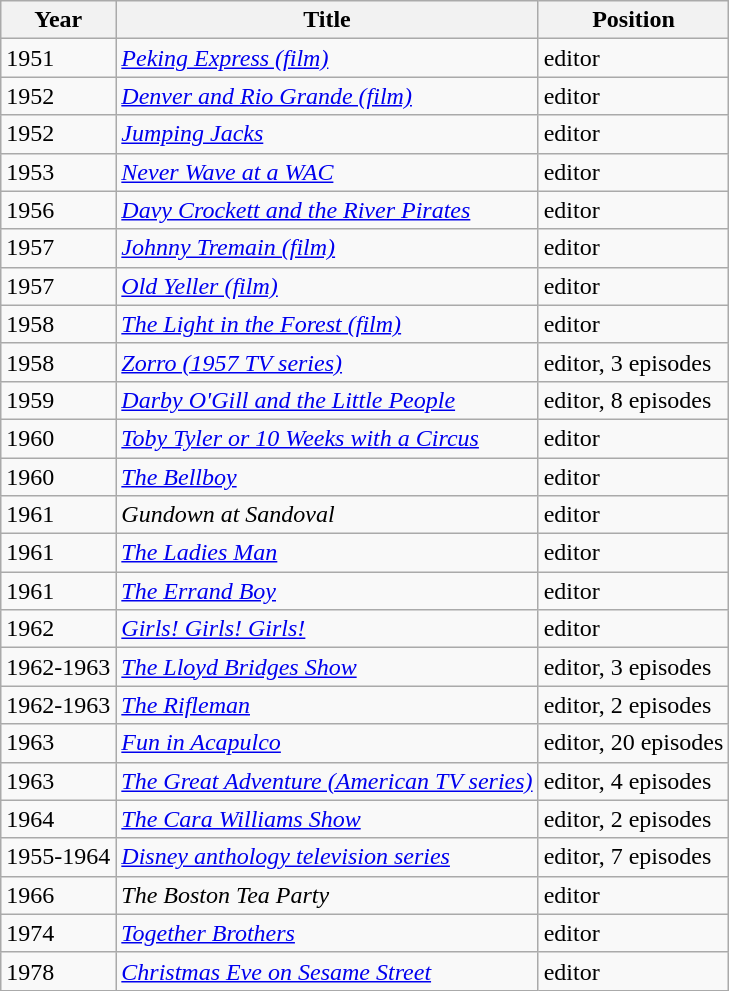<table class="wikitable sortable">
<tr>
<th>Year</th>
<th>Title</th>
<th><strong>Position</strong></th>
</tr>
<tr>
<td>1951</td>
<td><em><a href='#'>Peking Express (film)</a></em></td>
<td>editor</td>
</tr>
<tr>
<td>1952</td>
<td><em><a href='#'>Denver and Rio Grande (film)</a></em></td>
<td>editor</td>
</tr>
<tr>
<td>1952</td>
<td><em><a href='#'>Jumping Jacks</a></em></td>
<td>editor</td>
</tr>
<tr>
<td>1953</td>
<td><em><a href='#'>Never Wave at a WAC</a></em></td>
<td>editor</td>
</tr>
<tr>
<td>1956</td>
<td><em><a href='#'>Davy Crockett and the River Pirates</a></em></td>
<td>editor</td>
</tr>
<tr>
<td>1957</td>
<td><em><a href='#'>Johnny Tremain (film)</a></em></td>
<td>editor</td>
</tr>
<tr>
<td>1957</td>
<td><em><a href='#'>Old Yeller (film)</a></em></td>
<td>editor</td>
</tr>
<tr>
<td>1958</td>
<td><em><a href='#'>The Light in the Forest (film)</a></em></td>
<td>editor</td>
</tr>
<tr>
<td>1958</td>
<td><em><a href='#'>Zorro (1957 TV series)</a></em></td>
<td>editor, 3 episodes</td>
</tr>
<tr>
<td>1959</td>
<td><em><a href='#'>Darby O'Gill and the Little People</a></em></td>
<td>editor, 8 episodes</td>
</tr>
<tr>
<td>1960</td>
<td><em><a href='#'>Toby Tyler or 10 Weeks with a Circus</a></em></td>
<td>editor</td>
</tr>
<tr>
<td>1960</td>
<td><em><a href='#'>The Bellboy</a></em></td>
<td>editor</td>
</tr>
<tr>
<td>1961</td>
<td><em>Gundown at Sandoval</em></td>
<td>editor</td>
</tr>
<tr>
<td>1961</td>
<td><em><a href='#'>The Ladies Man</a></em></td>
<td>editor</td>
</tr>
<tr>
<td>1961</td>
<td><em><a href='#'>The Errand Boy</a></em></td>
<td>editor</td>
</tr>
<tr>
<td>1962</td>
<td><em><a href='#'>Girls! Girls! Girls!</a></em></td>
<td>editor</td>
</tr>
<tr>
<td>1962-1963</td>
<td><em><a href='#'>The Lloyd Bridges Show</a></em></td>
<td>editor, 3 episodes</td>
</tr>
<tr>
<td>1962-1963</td>
<td><em><a href='#'>The Rifleman</a></em></td>
<td>editor, 2 episodes</td>
</tr>
<tr>
<td>1963</td>
<td><em><a href='#'>Fun in Acapulco</a></em></td>
<td>editor, 20 episodes</td>
</tr>
<tr>
<td>1963</td>
<td><em><a href='#'>The Great Adventure (American TV series)</a></em></td>
<td>editor, 4 episodes</td>
</tr>
<tr>
<td>1964</td>
<td><em><a href='#'>The Cara Williams Show</a></em></td>
<td>editor, 2 episodes</td>
</tr>
<tr>
<td>1955-1964</td>
<td><em><a href='#'>Disney anthology television series</a></em></td>
<td>editor, 7 episodes</td>
</tr>
<tr>
<td>1966</td>
<td><em>The Boston Tea Party</em></td>
<td>editor</td>
</tr>
<tr>
<td>1974</td>
<td><em><a href='#'>Together Brothers</a></em></td>
<td>editor</td>
</tr>
<tr>
<td>1978</td>
<td><em><a href='#'>Christmas Eve on Sesame Street</a></em></td>
<td>editor</td>
</tr>
</table>
